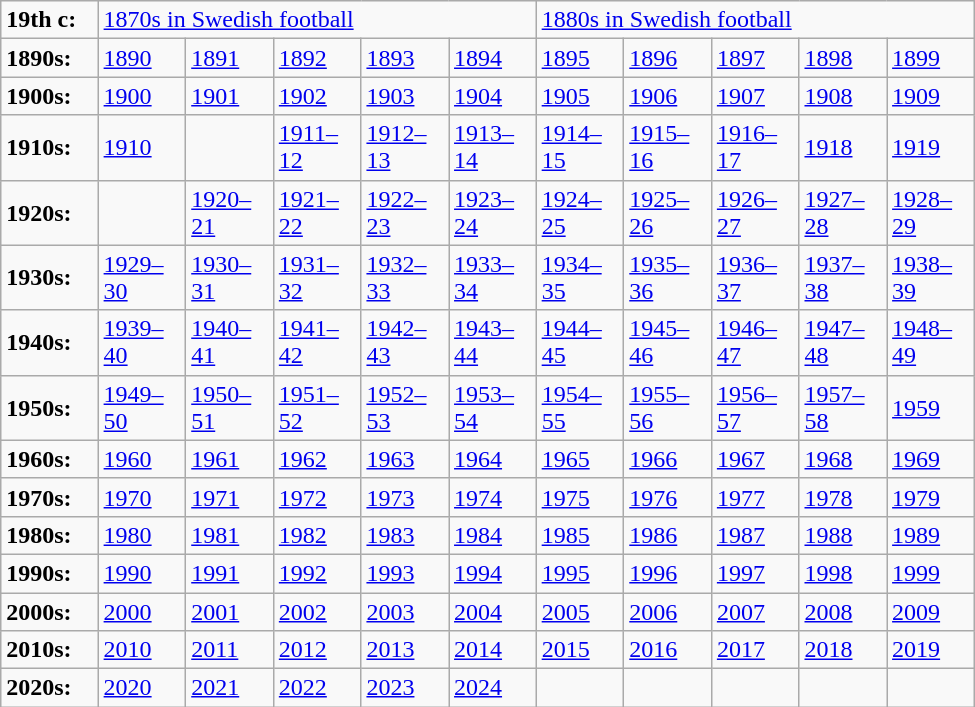<table class="wikitable" style="width: 650px;">
<tr>
<td width="10%"><strong>19th c:</strong></td>
<td width="45%" colspan="5"><a href='#'>1870s in Swedish football</a></td>
<td width="45%" colspan="5"><a href='#'>1880s in Swedish football</a></td>
</tr>
<tr>
<td><strong>1890s:</strong></td>
<td width="9%"><a href='#'>1890</a></td>
<td width="9%"><a href='#'>1891</a></td>
<td width="9%"><a href='#'>1892</a></td>
<td width="9%"><a href='#'>1893</a></td>
<td width="9%"><a href='#'>1894</a></td>
<td width="9%"><a href='#'>1895</a></td>
<td width="9%"><a href='#'>1896</a></td>
<td width="9%"><a href='#'>1897</a></td>
<td width="9%"><a href='#'>1898</a></td>
<td width="9%"><a href='#'>1899</a></td>
</tr>
<tr>
<td><strong>1900s:</strong></td>
<td><a href='#'>1900</a></td>
<td><a href='#'>1901</a></td>
<td><a href='#'>1902</a></td>
<td><a href='#'>1903</a></td>
<td><a href='#'>1904</a></td>
<td><a href='#'>1905</a></td>
<td><a href='#'>1906</a></td>
<td><a href='#'>1907</a></td>
<td><a href='#'>1908</a></td>
<td><a href='#'>1909</a></td>
</tr>
<tr>
<td><strong>1910s:</strong></td>
<td><a href='#'>1910</a></td>
<td></td>
<td><a href='#'>1911–12</a></td>
<td><a href='#'>1912–13</a></td>
<td><a href='#'>1913–14</a></td>
<td><a href='#'>1914–15</a></td>
<td><a href='#'>1915–16</a></td>
<td><a href='#'>1916–17</a></td>
<td><a href='#'>1918</a></td>
<td><a href='#'>1919</a></td>
</tr>
<tr>
<td><strong>1920s:</strong></td>
<td></td>
<td><a href='#'>1920–21</a></td>
<td><a href='#'>1921–22</a></td>
<td><a href='#'>1922–23</a></td>
<td><a href='#'>1923–24</a></td>
<td><a href='#'>1924–25</a></td>
<td><a href='#'>1925–26</a></td>
<td><a href='#'>1926–27</a></td>
<td><a href='#'>1927–28</a></td>
<td><a href='#'>1928–29</a></td>
</tr>
<tr>
<td><strong>1930s:</strong></td>
<td><a href='#'>1929–30</a></td>
<td><a href='#'>1930–31</a></td>
<td><a href='#'>1931–32</a></td>
<td><a href='#'>1932–33</a></td>
<td><a href='#'>1933–34</a></td>
<td><a href='#'>1934–35</a></td>
<td><a href='#'>1935–36</a></td>
<td><a href='#'>1936–37</a></td>
<td><a href='#'>1937–38</a></td>
<td><a href='#'>1938–39</a></td>
</tr>
<tr>
<td><strong>1940s:</strong></td>
<td><a href='#'>1939–40</a></td>
<td><a href='#'>1940–41</a></td>
<td><a href='#'>1941–42</a></td>
<td><a href='#'>1942–43</a></td>
<td><a href='#'>1943–44</a></td>
<td><a href='#'>1944–45</a></td>
<td><a href='#'>1945–46</a></td>
<td><a href='#'>1946–47</a></td>
<td><a href='#'>1947–48</a></td>
<td><a href='#'>1948–49</a></td>
</tr>
<tr>
<td><strong>1950s:</strong></td>
<td><a href='#'>1949–50</a></td>
<td><a href='#'>1950–51</a></td>
<td><a href='#'>1951–52</a></td>
<td><a href='#'>1952–53</a></td>
<td><a href='#'>1953–54</a></td>
<td><a href='#'>1954–55</a></td>
<td><a href='#'>1955–56</a></td>
<td><a href='#'>1956–57</a></td>
<td><a href='#'>1957–58</a></td>
<td><a href='#'>1959</a></td>
</tr>
<tr>
<td><strong>1960s:</strong></td>
<td><a href='#'>1960</a></td>
<td><a href='#'>1961</a></td>
<td><a href='#'>1962</a></td>
<td><a href='#'>1963</a></td>
<td><a href='#'>1964</a></td>
<td><a href='#'>1965</a></td>
<td><a href='#'>1966</a></td>
<td><a href='#'>1967</a></td>
<td><a href='#'>1968</a></td>
<td><a href='#'>1969</a></td>
</tr>
<tr>
<td><strong>1970s:</strong></td>
<td><a href='#'>1970</a></td>
<td><a href='#'>1971</a></td>
<td><a href='#'>1972</a></td>
<td><a href='#'>1973</a></td>
<td><a href='#'>1974</a></td>
<td><a href='#'>1975</a></td>
<td><a href='#'>1976</a></td>
<td><a href='#'>1977</a></td>
<td><a href='#'>1978</a></td>
<td><a href='#'>1979</a></td>
</tr>
<tr>
<td><strong>1980s:</strong></td>
<td><a href='#'>1980</a></td>
<td><a href='#'>1981</a></td>
<td><a href='#'>1982</a></td>
<td><a href='#'>1983</a></td>
<td><a href='#'>1984</a></td>
<td><a href='#'>1985</a></td>
<td><a href='#'>1986</a></td>
<td><a href='#'>1987</a></td>
<td><a href='#'>1988</a></td>
<td><a href='#'>1989</a></td>
</tr>
<tr>
<td><strong>1990s:</strong></td>
<td><a href='#'>1990</a></td>
<td><a href='#'>1991</a></td>
<td><a href='#'>1992</a></td>
<td><a href='#'>1993</a></td>
<td><a href='#'>1994</a></td>
<td><a href='#'>1995</a></td>
<td><a href='#'>1996</a></td>
<td><a href='#'>1997</a></td>
<td><a href='#'>1998</a></td>
<td><a href='#'>1999</a></td>
</tr>
<tr>
<td><strong>2000s:</strong></td>
<td><a href='#'>2000</a></td>
<td><a href='#'>2001</a></td>
<td><a href='#'>2002</a></td>
<td><a href='#'>2003</a></td>
<td><a href='#'>2004</a></td>
<td><a href='#'>2005</a></td>
<td><a href='#'>2006</a></td>
<td><a href='#'>2007</a></td>
<td><a href='#'>2008</a></td>
<td><a href='#'>2009</a></td>
</tr>
<tr>
<td><strong>2010s:</strong></td>
<td><a href='#'>2010</a></td>
<td><a href='#'>2011</a></td>
<td><a href='#'>2012</a></td>
<td><a href='#'>2013</a></td>
<td><a href='#'>2014</a></td>
<td><a href='#'>2015</a></td>
<td><a href='#'>2016</a></td>
<td><a href='#'>2017</a></td>
<td><a href='#'>2018</a></td>
<td><a href='#'>2019</a></td>
</tr>
<tr>
<td><strong>2020s:</strong></td>
<td><a href='#'>2020</a></td>
<td><a href='#'>2021</a></td>
<td><a href='#'>2022</a></td>
<td><a href='#'>2023</a></td>
<td><a href='#'>2024</a></td>
<td></td>
<td></td>
<td></td>
<td></td>
<td></td>
</tr>
</table>
